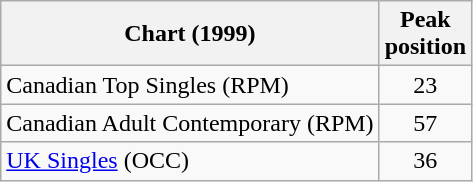<table class="wikitable sortable">
<tr>
<th align="left">Chart (1999)</th>
<th style="text-align:center;">Peak<br>position</th>
</tr>
<tr>
<td align="left">Canadian Top Singles (RPM)</td>
<td style="text-align:center;">23</td>
</tr>
<tr>
<td align="left">Canadian Adult Contemporary (RPM)</td>
<td style="text-align:center;">57</td>
</tr>
<tr>
<td align="left"><a href='#'>UK Singles</a> (OCC)</td>
<td style="text-align:center;">36</td>
</tr>
</table>
